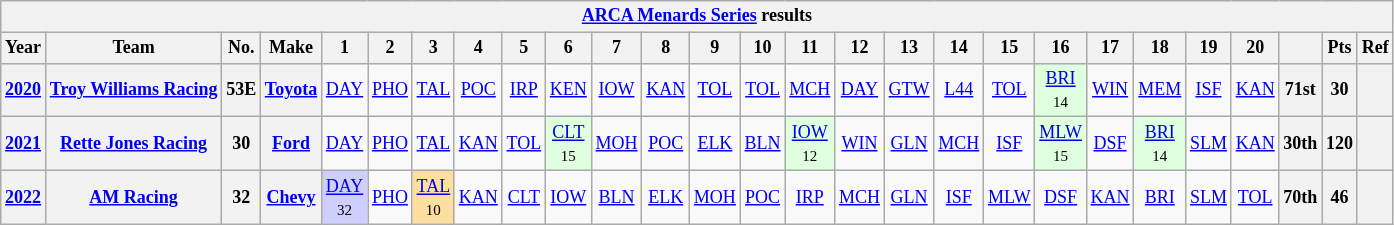<table class="wikitable" style="text-align:center; font-size:75%">
<tr>
<th colspan=27><a href='#'>ARCA Menards Series</a> results</th>
</tr>
<tr>
<th>Year</th>
<th>Team</th>
<th>No.</th>
<th>Make</th>
<th>1</th>
<th>2</th>
<th>3</th>
<th>4</th>
<th>5</th>
<th>6</th>
<th>7</th>
<th>8</th>
<th>9</th>
<th>10</th>
<th>11</th>
<th>12</th>
<th>13</th>
<th>14</th>
<th>15</th>
<th>16</th>
<th>17</th>
<th>18</th>
<th>19</th>
<th>20</th>
<th></th>
<th>Pts</th>
<th>Ref</th>
</tr>
<tr>
<th><a href='#'>2020</a></th>
<th><a href='#'>Troy Williams Racing</a></th>
<th>53E</th>
<th><a href='#'>Toyota</a></th>
<td><a href='#'>DAY</a></td>
<td><a href='#'>PHO</a></td>
<td><a href='#'>TAL</a></td>
<td><a href='#'>POC</a></td>
<td><a href='#'>IRP</a></td>
<td><a href='#'>KEN</a></td>
<td><a href='#'>IOW</a></td>
<td><a href='#'>KAN</a></td>
<td><a href='#'>TOL</a></td>
<td><a href='#'>TOL</a></td>
<td><a href='#'>MCH</a></td>
<td><a href='#'>DAY</a></td>
<td><a href='#'>GTW</a></td>
<td><a href='#'>L44</a></td>
<td><a href='#'>TOL</a></td>
<td style="background:#DFFFDF;"><a href='#'>BRI</a><br><small>14</small></td>
<td><a href='#'>WIN</a></td>
<td><a href='#'>MEM</a></td>
<td><a href='#'>ISF</a></td>
<td><a href='#'>KAN</a></td>
<th>71st</th>
<th>30</th>
<th></th>
</tr>
<tr>
<th><a href='#'>2021</a></th>
<th><a href='#'>Rette Jones Racing</a></th>
<th>30</th>
<th><a href='#'>Ford</a></th>
<td><a href='#'>DAY</a></td>
<td><a href='#'>PHO</a></td>
<td><a href='#'>TAL</a></td>
<td><a href='#'>KAN</a></td>
<td><a href='#'>TOL</a></td>
<td style="background:#DFFFDF;"><a href='#'>CLT</a><br><small>15</small></td>
<td><a href='#'>MOH</a></td>
<td><a href='#'>POC</a></td>
<td><a href='#'>ELK</a></td>
<td><a href='#'>BLN</a></td>
<td style="background:#DFFFDF;"><a href='#'>IOW</a><br><small>12</small></td>
<td><a href='#'>WIN</a></td>
<td><a href='#'>GLN</a></td>
<td><a href='#'>MCH</a></td>
<td><a href='#'>ISF</a></td>
<td style="background:#DFFFDF;"><a href='#'>MLW</a><br><small>15</small></td>
<td><a href='#'>DSF</a></td>
<td style="background:#DFFFDF;"><a href='#'>BRI</a><br><small>14</small></td>
<td><a href='#'>SLM</a></td>
<td><a href='#'>KAN</a></td>
<th>30th</th>
<th>120</th>
<th></th>
</tr>
<tr>
<th><a href='#'>2022</a></th>
<th><a href='#'>AM Racing</a></th>
<th>32</th>
<th><a href='#'>Chevy</a></th>
<td style="background:#CFCFFF;"><a href='#'>DAY</a><br><small>32</small></td>
<td><a href='#'>PHO</a></td>
<td style="background:#FFDF9F;"><a href='#'>TAL</a><br><small>10</small></td>
<td><a href='#'>KAN</a></td>
<td><a href='#'>CLT</a></td>
<td><a href='#'>IOW</a></td>
<td><a href='#'>BLN</a></td>
<td><a href='#'>ELK</a></td>
<td><a href='#'>MOH</a></td>
<td><a href='#'>POC</a></td>
<td><a href='#'>IRP</a></td>
<td><a href='#'>MCH</a></td>
<td><a href='#'>GLN</a></td>
<td><a href='#'>ISF</a></td>
<td><a href='#'>MLW</a></td>
<td><a href='#'>DSF</a></td>
<td><a href='#'>KAN</a></td>
<td><a href='#'>BRI</a></td>
<td><a href='#'>SLM</a></td>
<td><a href='#'>TOL</a></td>
<th>70th</th>
<th>46</th>
<th></th>
</tr>
</table>
